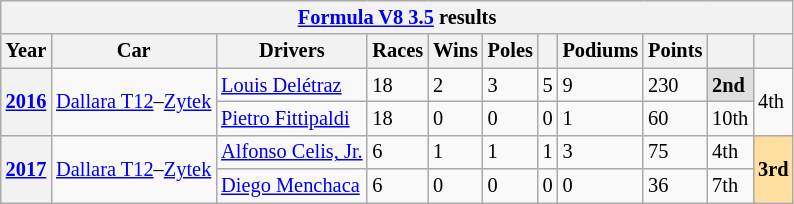<table class="wikitable" style="font-size:85%">
<tr>
<th colspan=11><a href='#'>Formula V8 3.5</a> results</th>
</tr>
<tr>
<th>Year</th>
<th>Car</th>
<th>Drivers</th>
<th>Races</th>
<th>Wins</th>
<th>Poles</th>
<th></th>
<th>Podiums</th>
<th>Points</th>
<th></th>
<th></th>
</tr>
<tr>
<th rowspan=2><a href='#'>2016</a></th>
<td rowspan=2><a href='#'>Dallara T12</a>–<a href='#'>Zytek</a></td>
<td> <a href='#'>Louis Delétraz</a></td>
<td>18</td>
<td>2</td>
<td>3</td>
<td>5</td>
<td>9</td>
<td>230</td>
<td style="background:#dfdfdf;"><strong>2nd</strong></td>
<td rowspan=2>4th</td>
</tr>
<tr>
<td> <a href='#'>Pietro Fittipaldi</a></td>
<td>18</td>
<td>0</td>
<td>0</td>
<td>0</td>
<td>1</td>
<td>60</td>
<td>10th</td>
</tr>
<tr>
<th rowspan=2><a href='#'>2017</a></th>
<td rowspan=2><a href='#'>Dallara T12</a>–<a href='#'>Zytek</a></td>
<td> <a href='#'>Alfonso Celis, Jr.</a></td>
<td>6</td>
<td>1</td>
<td>1</td>
<td>1</td>
<td>3</td>
<td>75</td>
<td>4th</td>
<td rowspan=2 style="background:#FFDF9F;"><strong>3rd</strong></td>
</tr>
<tr>
<td> <a href='#'>Diego Menchaca</a></td>
<td>6</td>
<td>0</td>
<td>0</td>
<td>0</td>
<td>0</td>
<td>36</td>
<td>7th</td>
</tr>
</table>
